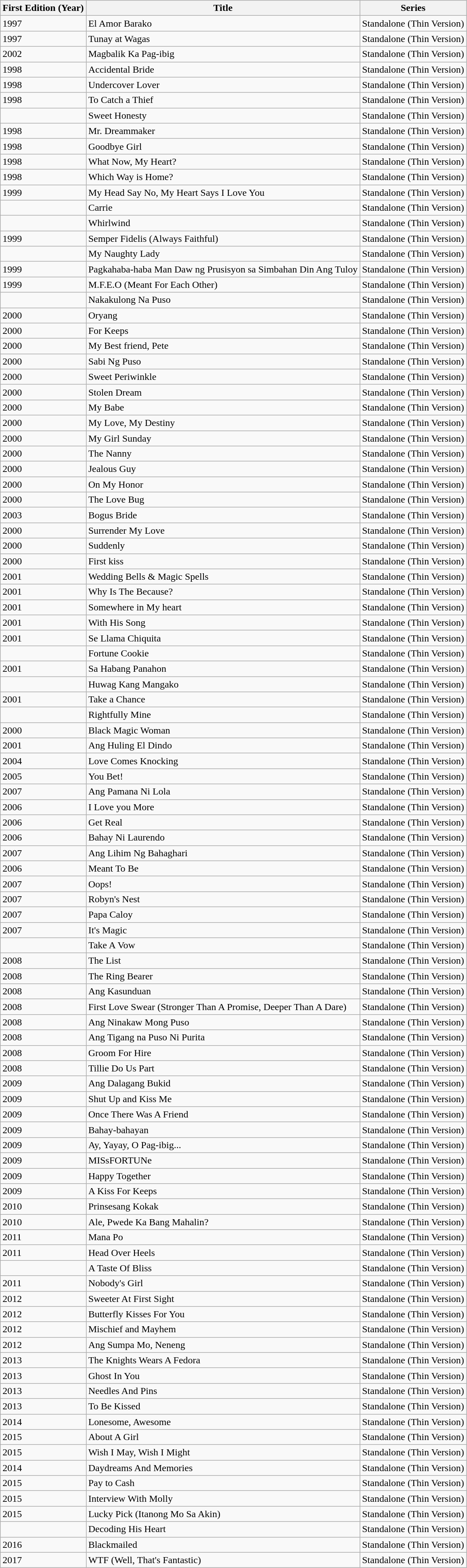<table class="wikitable sortable">
<tr>
<th>First Edition (Year)</th>
<th>Title</th>
<th>Series</th>
</tr>
<tr>
<td>1997</td>
<td>El Amor Barako</td>
<td>Standalone (Thin Version)</td>
</tr>
<tr>
<td>1997</td>
<td>Tunay at Wagas</td>
<td>Standalone (Thin Version)</td>
</tr>
<tr>
<td>2002</td>
<td>Magbalik Ka Pag-ibig</td>
<td>Standalone (Thin Version)</td>
</tr>
<tr>
<td>1998</td>
<td>Accidental Bride</td>
<td>Standalone (Thin Version)</td>
</tr>
<tr>
<td>1998</td>
<td>Undercover Lover</td>
<td>Standalone (Thin Version)</td>
</tr>
<tr>
<td>1998</td>
<td>To Catch a Thief</td>
<td>Standalone (Thin Version)</td>
</tr>
<tr>
<td></td>
<td>Sweet Honesty</td>
<td>Standalone (Thin Version)</td>
</tr>
<tr>
<td>1998</td>
<td>Mr. Dreammaker</td>
<td>Standalone (Thin Version)</td>
</tr>
<tr>
<td>1998</td>
<td>Goodbye Girl</td>
<td>Standalone (Thin Version)</td>
</tr>
<tr>
<td>1998</td>
<td>What Now, My Heart?</td>
<td>Standalone (Thin Version)</td>
</tr>
<tr>
<td>1998</td>
<td>Which Way is Home?</td>
<td>Standalone (Thin Version)</td>
</tr>
<tr>
<td>1999</td>
<td>My Head Say No, My Heart Says I Love You</td>
<td>Standalone (Thin Version)</td>
</tr>
<tr>
<td></td>
<td>Carrie</td>
<td>Standalone (Thin Version)</td>
</tr>
<tr>
<td></td>
<td>Whirlwind</td>
<td>Standalone (Thin Version)</td>
</tr>
<tr>
<td>1999</td>
<td>Semper Fidelis (Always Faithful)</td>
<td>Standalone (Thin Version)</td>
</tr>
<tr>
<td></td>
<td>My Naughty Lady</td>
<td>Standalone (Thin Version)</td>
</tr>
<tr>
<td>1999</td>
<td>Pagkahaba-haba Man Daw ng Prusisyon sa Simbahan Din Ang Tuloy</td>
<td>Standalone (Thin Version)</td>
</tr>
<tr>
<td>1999</td>
<td>M.F.E.O (Meant For Each Other)</td>
<td>Standalone (Thin Version)</td>
</tr>
<tr>
<td></td>
<td>Nakakulong Na Puso</td>
<td>Standalone (Thin Version)</td>
</tr>
<tr>
<td>2000</td>
<td>Oryang</td>
<td>Standalone (Thin Version)</td>
</tr>
<tr>
<td>2000</td>
<td>For Keeps</td>
<td>Standalone (Thin Version)</td>
</tr>
<tr>
<td>2000</td>
<td>My Best friend, Pete</td>
<td>Standalone (Thin Version)</td>
</tr>
<tr>
<td>2000</td>
<td>Sabi Ng Puso</td>
<td>Standalone (Thin Version)</td>
</tr>
<tr>
<td>2000</td>
<td>Sweet Periwinkle</td>
<td>Standalone (Thin Version)</td>
</tr>
<tr>
<td>2000</td>
<td>Stolen Dream</td>
<td>Standalone (Thin Version)</td>
</tr>
<tr>
<td>2000</td>
<td>My Babe</td>
<td>Standalone (Thin Version)</td>
</tr>
<tr>
<td>2000</td>
<td>My Love, My Destiny</td>
<td>Standalone (Thin Version)</td>
</tr>
<tr>
<td>2000</td>
<td>My Girl Sunday</td>
<td>Standalone (Thin Version)</td>
</tr>
<tr>
<td>2000</td>
<td>The Nanny</td>
<td>Standalone (Thin Version)</td>
</tr>
<tr>
<td>2000</td>
<td>Jealous Guy</td>
<td>Standalone (Thin Version)</td>
</tr>
<tr>
<td>2000</td>
<td>On My Honor</td>
<td>Standalone (Thin Version)</td>
</tr>
<tr>
<td>2000</td>
<td>The Love Bug</td>
<td>Standalone (Thin Version)</td>
</tr>
<tr>
<td>2003</td>
<td>Bogus Bride</td>
<td>Standalone (Thin Version)</td>
</tr>
<tr>
<td>2000</td>
<td>Surrender My Love</td>
<td>Standalone (Thin Version)</td>
</tr>
<tr>
<td>2000</td>
<td>Suddenly</td>
<td>Standalone (Thin Version)</td>
</tr>
<tr>
<td>2000</td>
<td>First kiss</td>
<td>Standalone (Thin Version)</td>
</tr>
<tr>
<td>2001</td>
<td>Wedding Bells & Magic Spells</td>
<td>Standalone (Thin Version)</td>
</tr>
<tr>
<td>2001</td>
<td>Why Is The Because?</td>
<td>Standalone (Thin Version)</td>
</tr>
<tr>
<td>2001</td>
<td>Somewhere in My heart</td>
<td>Standalone (Thin Version)</td>
</tr>
<tr>
<td>2001</td>
<td>With His Song</td>
<td>Standalone (Thin Version)</td>
</tr>
<tr>
<td>2001</td>
<td>Se Llama Chiquita</td>
<td>Standalone (Thin Version)</td>
</tr>
<tr>
<td></td>
<td>Fortune Cookie</td>
<td>Standalone (Thin Version)</td>
</tr>
<tr>
<td>2001</td>
<td>Sa Habang Panahon</td>
<td>Standalone (Thin Version)</td>
</tr>
<tr>
<td></td>
<td>Huwag Kang Mangako</td>
<td>Standalone (Thin Version)</td>
</tr>
<tr>
<td>2001</td>
<td>Take a Chance</td>
<td>Standalone (Thin Version)</td>
</tr>
<tr>
<td></td>
<td>Rightfully Mine</td>
<td>Standalone (Thin Version)</td>
</tr>
<tr>
<td>2000</td>
<td>Black Magic Woman</td>
<td>Standalone (Thin Version)</td>
</tr>
<tr>
<td>2001</td>
<td>Ang Huling El Dindo</td>
<td>Standalone (Thin Version)</td>
</tr>
<tr>
<td>2004</td>
<td>Love Comes Knocking</td>
<td>Standalone (Thin Version)</td>
</tr>
<tr>
<td>2005</td>
<td>You Bet!</td>
<td>Standalone (Thin Version)</td>
</tr>
<tr>
<td>2007</td>
<td>Ang Pamana Ni Lola</td>
<td>Standalone (Thin Version)</td>
</tr>
<tr>
<td>2006</td>
<td>I Love you More</td>
<td>Standalone (Thin Version)</td>
</tr>
<tr>
<td>2006</td>
<td>Get Real</td>
<td>Standalone (Thin Version)</td>
</tr>
<tr>
<td>2006</td>
<td>Bahay Ni Laurendo</td>
<td>Standalone (Thin Version)</td>
</tr>
<tr>
<td>2007</td>
<td>Ang Lihim Ng Bahaghari</td>
<td>Standalone (Thin Version)</td>
</tr>
<tr>
<td>2006</td>
<td>Meant To Be</td>
<td>Standalone (Thin Version)</td>
</tr>
<tr>
<td>2007</td>
<td>Oops!</td>
<td>Standalone (Thin Version)</td>
</tr>
<tr>
<td>2007</td>
<td>Robyn's Nest</td>
<td>Standalone (Thin Version)</td>
</tr>
<tr>
<td>2007</td>
<td>Papa Caloy</td>
<td>Standalone (Thin Version)</td>
</tr>
<tr>
<td>2007</td>
<td>It's Magic</td>
<td>Standalone (Thin Version)</td>
</tr>
<tr>
<td></td>
<td>Take A Vow</td>
<td>Standalone (Thin Version)</td>
</tr>
<tr>
<td>2008</td>
<td>The List</td>
<td>Standalone (Thin Version)</td>
</tr>
<tr>
<td>2008</td>
<td>The Ring Bearer</td>
<td>Standalone (Thin Version)</td>
</tr>
<tr>
<td>2008</td>
<td>Ang Kasunduan</td>
<td>Standalone (Thin Version)</td>
</tr>
<tr>
<td>2008</td>
<td>First Love Swear (Stronger Than A Promise, Deeper Than A Dare)</td>
<td>Standalone (Thin Version)</td>
</tr>
<tr>
<td>2008</td>
<td>Ang Ninakaw Mong Puso</td>
<td>Standalone (Thin Version)</td>
</tr>
<tr>
<td>2008</td>
<td>Ang Tigang na Puso Ni Purita</td>
<td>Standalone (Thin Version)</td>
</tr>
<tr>
<td>2008</td>
<td>Groom For Hire</td>
<td>Standalone (Thin Version)</td>
</tr>
<tr>
<td>2008</td>
<td>Tillie Do Us Part</td>
<td>Standalone (Thin Version)</td>
</tr>
<tr>
<td>2009</td>
<td>Ang Dalagang Bukid</td>
<td>Standalone (Thin Version)</td>
</tr>
<tr>
<td>2009</td>
<td>Shut Up and Kiss Me</td>
<td>Standalone (Thin Version)</td>
</tr>
<tr>
<td>2009</td>
<td>Once There Was A Friend</td>
<td>Standalone (Thin Version)</td>
</tr>
<tr>
<td>2009</td>
<td>Bahay-bahayan</td>
<td>Standalone (Thin Version)</td>
</tr>
<tr>
<td>2009</td>
<td>Ay, Yayay, O Pag-ibig...</td>
<td>Standalone (Thin Version)</td>
</tr>
<tr>
<td>2009</td>
<td>MISsFORTUNe</td>
<td>Standalone (Thin Version)</td>
</tr>
<tr>
<td>2009</td>
<td>Happy Together</td>
<td>Standalone (Thin Version)</td>
</tr>
<tr>
<td>2009</td>
<td>A Kiss For Keeps</td>
<td>Standalone (Thin Version)</td>
</tr>
<tr>
<td>2010</td>
<td>Prinsesang Kokak</td>
<td>Standalone (Thin Version)</td>
</tr>
<tr>
<td>2010</td>
<td>Ale, Pwede Ka Bang Mahalin?</td>
<td>Standalone (Thin Version)</td>
</tr>
<tr>
<td>2011</td>
<td>Mana Po</td>
<td>Standalone (Thin Version)</td>
</tr>
<tr>
<td>2011</td>
<td>Head Over Heels</td>
<td>Standalone (Thin Version)</td>
</tr>
<tr>
<td></td>
<td>A Taste Of Bliss</td>
<td>Standalone (Thin Version)</td>
</tr>
<tr>
<td>2011</td>
<td>Nobody's Girl</td>
<td>Standalone (Thin Version)</td>
</tr>
<tr>
<td>2012</td>
<td>Sweeter At First Sight</td>
<td>Standalone (Thin Version)</td>
</tr>
<tr>
<td>2012</td>
<td>Butterfly Kisses For You</td>
<td>Standalone (Thin Version)</td>
</tr>
<tr>
<td>2012</td>
<td>Mischief and Mayhem</td>
<td>Standalone (Thin Version)</td>
</tr>
<tr>
<td>2012</td>
<td>Ang Sumpa Mo, Neneng</td>
<td>Standalone (Thin Version)</td>
</tr>
<tr>
<td>2013</td>
<td>The Knights Wears A Fedora</td>
<td>Standalone (Thin Version)</td>
</tr>
<tr>
<td>2013</td>
<td>Ghost In You</td>
<td>Standalone (Thin Version)</td>
</tr>
<tr>
<td>2013</td>
<td>Needles And Pins</td>
<td>Standalone (Thin Version)</td>
</tr>
<tr>
<td>2013</td>
<td>To Be Kissed</td>
<td>Standalone (Thin Version)</td>
</tr>
<tr>
<td>2014</td>
<td>Lonesome, Awesome</td>
<td>Standalone (Thin Version)</td>
</tr>
<tr>
<td>2015</td>
<td>About A Girl</td>
<td>Standalone (Thin Version)</td>
</tr>
<tr>
<td>2015</td>
<td>Wish I May, Wish I Might</td>
<td>Standalone (Thin Version)</td>
</tr>
<tr>
<td>2014</td>
<td>Daydreams And Memories</td>
<td>Standalone (Thin Version)</td>
</tr>
<tr>
<td>2015</td>
<td>Pay to Cash</td>
<td>Standalone (Thin Version)</td>
</tr>
<tr>
<td>2015</td>
<td>Interview With Molly</td>
<td>Standalone (Thin Version)</td>
</tr>
<tr>
<td>2015</td>
<td>Lucky Pick (Itanong Mo Sa Akin)</td>
<td>Standalone (Thin Version)</td>
</tr>
<tr>
<td></td>
<td>Decoding His Heart</td>
<td>Standalone (Thin Version)</td>
</tr>
<tr>
<td>2016</td>
<td>Blackmailed</td>
<td>Standalone (Thin Version)</td>
</tr>
<tr>
<td>2017</td>
<td>WTF (Well, That's Fantastic)</td>
<td>Standalone (Thin Version)</td>
</tr>
</table>
